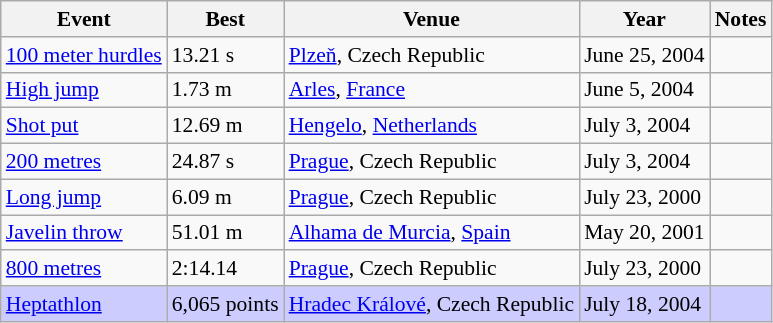<table class=wikitable style="font-size:90%">
<tr>
<th>Event</th>
<th>Best</th>
<th>Venue</th>
<th>Year</th>
<th>Notes</th>
</tr>
<tr>
<td><a href='#'>100 meter hurdles</a></td>
<td>13.21 s</td>
<td><a href='#'>Plzeň</a>, Czech Republic</td>
<td>June 25, 2004</td>
<td></td>
</tr>
<tr>
<td><a href='#'>High jump</a></td>
<td>1.73 m</td>
<td><a href='#'>Arles</a>, <a href='#'>France</a></td>
<td>June 5, 2004</td>
<td></td>
</tr>
<tr>
<td><a href='#'>Shot put</a></td>
<td>12.69 m</td>
<td><a href='#'>Hengelo</a>, <a href='#'>Netherlands</a></td>
<td>July 3, 2004</td>
<td></td>
</tr>
<tr>
<td><a href='#'>200 metres</a></td>
<td>24.87 s</td>
<td><a href='#'>Prague</a>, Czech Republic</td>
<td>July 3, 2004</td>
<td></td>
</tr>
<tr>
<td><a href='#'>Long jump</a></td>
<td>6.09 m</td>
<td><a href='#'>Prague</a>, Czech Republic</td>
<td>July 23, 2000</td>
<td></td>
</tr>
<tr>
<td><a href='#'>Javelin throw</a></td>
<td>51.01 m</td>
<td><a href='#'>Alhama de Murcia</a>, <a href='#'>Spain</a></td>
<td>May 20, 2001</td>
<td></td>
</tr>
<tr>
<td><a href='#'>800 metres</a></td>
<td>2:14.14</td>
<td><a href='#'>Prague</a>, Czech Republic</td>
<td>July 23, 2000</td>
<td></td>
</tr>
<tr style="background-color:#ccccff">
<td><a href='#'>Heptathlon</a></td>
<td>6,065 points</td>
<td><a href='#'>Hradec Králové</a>, Czech Republic</td>
<td>July 18, 2004</td>
<td></td>
</tr>
</table>
